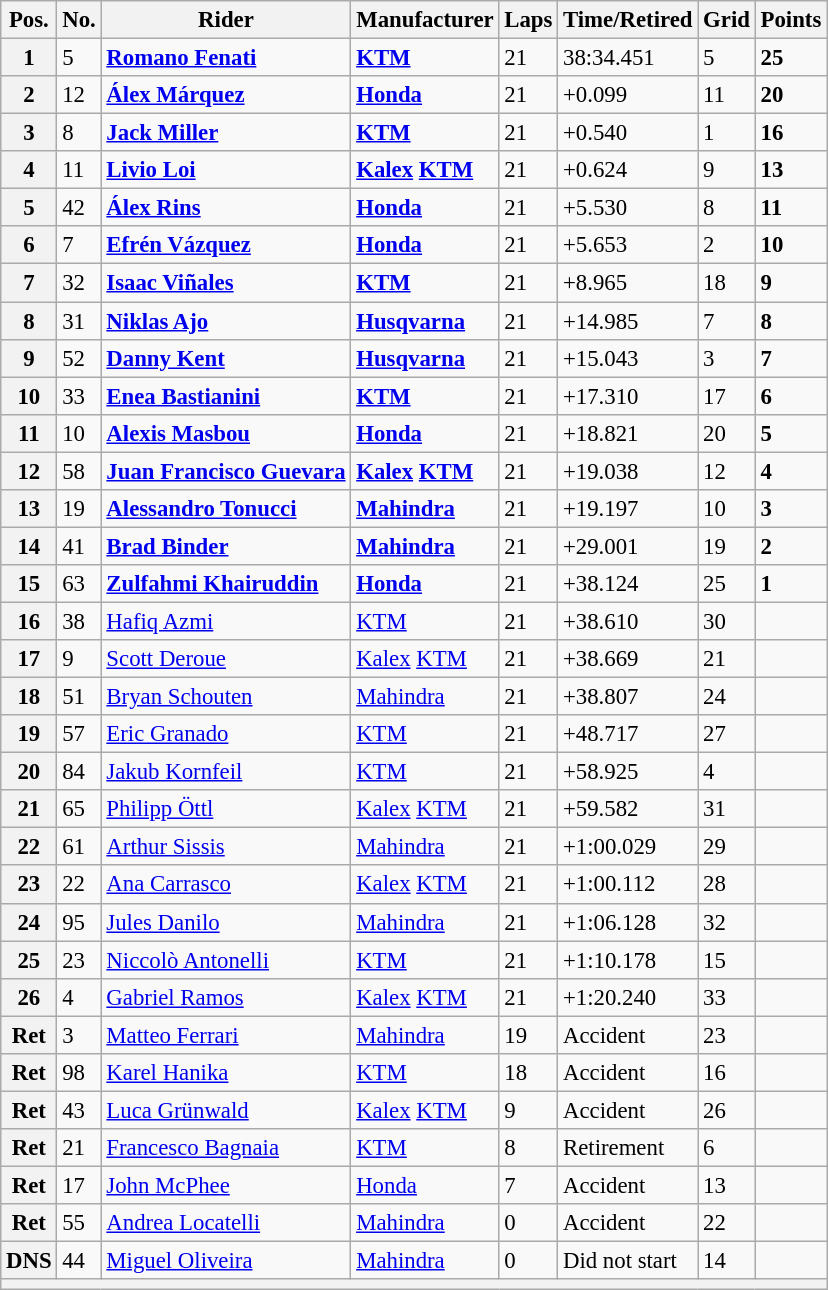<table class="wikitable" style="font-size: 95%;">
<tr>
<th>Pos.</th>
<th>No.</th>
<th>Rider</th>
<th>Manufacturer</th>
<th>Laps</th>
<th>Time/Retired</th>
<th>Grid</th>
<th>Points</th>
</tr>
<tr>
<th>1</th>
<td>5</td>
<td> <strong><a href='#'>Romano Fenati</a></strong></td>
<td><strong><a href='#'>KTM</a></strong></td>
<td>21</td>
<td>38:34.451</td>
<td>5</td>
<td><strong>25</strong></td>
</tr>
<tr>
<th>2</th>
<td>12</td>
<td> <strong><a href='#'>Álex Márquez</a></strong></td>
<td><strong><a href='#'>Honda</a></strong></td>
<td>21</td>
<td>+0.099</td>
<td>11</td>
<td><strong>20</strong></td>
</tr>
<tr>
<th>3</th>
<td>8</td>
<td> <strong><a href='#'>Jack Miller</a></strong></td>
<td><strong><a href='#'>KTM</a></strong></td>
<td>21</td>
<td>+0.540</td>
<td>1</td>
<td><strong>16</strong></td>
</tr>
<tr>
<th>4</th>
<td>11</td>
<td> <strong><a href='#'>Livio Loi</a></strong></td>
<td><strong><a href='#'>Kalex</a> <a href='#'>KTM</a></strong></td>
<td>21</td>
<td>+0.624</td>
<td>9</td>
<td><strong>13</strong></td>
</tr>
<tr>
<th>5</th>
<td>42</td>
<td> <strong><a href='#'>Álex Rins</a></strong></td>
<td><strong><a href='#'>Honda</a></strong></td>
<td>21</td>
<td>+5.530</td>
<td>8</td>
<td><strong>11</strong></td>
</tr>
<tr>
<th>6</th>
<td>7</td>
<td> <strong><a href='#'>Efrén Vázquez</a></strong></td>
<td><strong><a href='#'>Honda</a></strong></td>
<td>21</td>
<td>+5.653</td>
<td>2</td>
<td><strong>10</strong></td>
</tr>
<tr>
<th>7</th>
<td>32</td>
<td> <strong><a href='#'>Isaac Viñales</a></strong></td>
<td><strong><a href='#'>KTM</a></strong></td>
<td>21</td>
<td>+8.965</td>
<td>18</td>
<td><strong>9</strong></td>
</tr>
<tr>
<th>8</th>
<td>31</td>
<td> <strong><a href='#'>Niklas Ajo</a></strong></td>
<td><strong><a href='#'>Husqvarna</a></strong></td>
<td>21</td>
<td>+14.985</td>
<td>7</td>
<td><strong>8</strong></td>
</tr>
<tr>
<th>9</th>
<td>52</td>
<td> <strong><a href='#'>Danny Kent</a></strong></td>
<td><strong><a href='#'>Husqvarna</a></strong></td>
<td>21</td>
<td>+15.043</td>
<td>3</td>
<td><strong>7</strong></td>
</tr>
<tr>
<th>10</th>
<td>33</td>
<td> <strong><a href='#'>Enea Bastianini</a></strong></td>
<td><strong><a href='#'>KTM</a></strong></td>
<td>21</td>
<td>+17.310</td>
<td>17</td>
<td><strong>6</strong></td>
</tr>
<tr>
<th>11</th>
<td>10</td>
<td> <strong><a href='#'>Alexis Masbou</a></strong></td>
<td><strong><a href='#'>Honda</a></strong></td>
<td>21</td>
<td>+18.821</td>
<td>20</td>
<td><strong>5</strong></td>
</tr>
<tr>
<th>12</th>
<td>58</td>
<td> <strong><a href='#'>Juan Francisco Guevara</a></strong></td>
<td><strong><a href='#'>Kalex</a> <a href='#'>KTM</a></strong></td>
<td>21</td>
<td>+19.038</td>
<td>12</td>
<td><strong>4</strong></td>
</tr>
<tr>
<th>13</th>
<td>19</td>
<td> <strong><a href='#'>Alessandro Tonucci</a></strong></td>
<td><strong><a href='#'>Mahindra</a></strong></td>
<td>21</td>
<td>+19.197</td>
<td>10</td>
<td><strong>3</strong></td>
</tr>
<tr>
<th>14</th>
<td>41</td>
<td> <strong><a href='#'>Brad Binder</a></strong></td>
<td><strong><a href='#'>Mahindra</a></strong></td>
<td>21</td>
<td>+29.001</td>
<td>19</td>
<td><strong>2</strong></td>
</tr>
<tr>
<th>15</th>
<td>63</td>
<td> <strong><a href='#'>Zulfahmi Khairuddin</a></strong></td>
<td><strong><a href='#'>Honda</a></strong></td>
<td>21</td>
<td>+38.124</td>
<td>25</td>
<td><strong>1</strong></td>
</tr>
<tr>
<th>16</th>
<td>38</td>
<td> <a href='#'>Hafiq Azmi</a></td>
<td><a href='#'>KTM</a></td>
<td>21</td>
<td>+38.610</td>
<td>30</td>
<td></td>
</tr>
<tr>
<th>17</th>
<td>9</td>
<td> <a href='#'>Scott Deroue</a></td>
<td><a href='#'>Kalex</a> <a href='#'>KTM</a></td>
<td>21</td>
<td>+38.669</td>
<td>21</td>
<td></td>
</tr>
<tr>
<th>18</th>
<td>51</td>
<td> <a href='#'>Bryan Schouten</a></td>
<td><a href='#'>Mahindra</a></td>
<td>21</td>
<td>+38.807</td>
<td>24</td>
<td></td>
</tr>
<tr>
<th>19</th>
<td>57</td>
<td> <a href='#'>Eric Granado</a></td>
<td><a href='#'>KTM</a></td>
<td>21</td>
<td>+48.717</td>
<td>27</td>
<td></td>
</tr>
<tr>
<th>20</th>
<td>84</td>
<td> <a href='#'>Jakub Kornfeil</a></td>
<td><a href='#'>KTM</a></td>
<td>21</td>
<td>+58.925</td>
<td>4</td>
<td></td>
</tr>
<tr>
<th>21</th>
<td>65</td>
<td> <a href='#'>Philipp Öttl</a></td>
<td><a href='#'>Kalex</a> <a href='#'>KTM</a></td>
<td>21</td>
<td>+59.582</td>
<td>31</td>
<td></td>
</tr>
<tr>
<th>22</th>
<td>61</td>
<td> <a href='#'>Arthur Sissis</a></td>
<td><a href='#'>Mahindra</a></td>
<td>21</td>
<td>+1:00.029</td>
<td>29</td>
<td></td>
</tr>
<tr>
<th>23</th>
<td>22</td>
<td> <a href='#'>Ana Carrasco</a></td>
<td><a href='#'>Kalex</a> <a href='#'>KTM</a></td>
<td>21</td>
<td>+1:00.112</td>
<td>28</td>
<td></td>
</tr>
<tr>
<th>24</th>
<td>95</td>
<td> <a href='#'>Jules Danilo</a></td>
<td><a href='#'>Mahindra</a></td>
<td>21</td>
<td>+1:06.128</td>
<td>32</td>
<td></td>
</tr>
<tr>
<th>25</th>
<td>23</td>
<td> <a href='#'>Niccolò Antonelli</a></td>
<td><a href='#'>KTM</a></td>
<td>21</td>
<td>+1:10.178</td>
<td>15</td>
<td></td>
</tr>
<tr>
<th>26</th>
<td>4</td>
<td> <a href='#'>Gabriel Ramos</a></td>
<td><a href='#'>Kalex</a> <a href='#'>KTM</a></td>
<td>21</td>
<td>+1:20.240</td>
<td>33</td>
<td></td>
</tr>
<tr>
<th>Ret</th>
<td>3</td>
<td> <a href='#'>Matteo Ferrari</a></td>
<td><a href='#'>Mahindra</a></td>
<td>19</td>
<td>Accident</td>
<td>23</td>
<td></td>
</tr>
<tr>
<th>Ret</th>
<td>98</td>
<td> <a href='#'>Karel Hanika</a></td>
<td><a href='#'>KTM</a></td>
<td>18</td>
<td>Accident</td>
<td>16</td>
<td></td>
</tr>
<tr>
<th>Ret</th>
<td>43</td>
<td> <a href='#'>Luca Grünwald</a></td>
<td><a href='#'>Kalex</a> <a href='#'>KTM</a></td>
<td>9</td>
<td>Accident</td>
<td>26</td>
<td></td>
</tr>
<tr>
<th>Ret</th>
<td>21</td>
<td> <a href='#'>Francesco Bagnaia</a></td>
<td><a href='#'>KTM</a></td>
<td>8</td>
<td>Retirement</td>
<td>6</td>
<td></td>
</tr>
<tr>
<th>Ret</th>
<td>17</td>
<td> <a href='#'>John McPhee</a></td>
<td><a href='#'>Honda</a></td>
<td>7</td>
<td>Accident</td>
<td>13</td>
<td></td>
</tr>
<tr>
<th>Ret</th>
<td>55</td>
<td> <a href='#'>Andrea Locatelli</a></td>
<td><a href='#'>Mahindra</a></td>
<td>0</td>
<td>Accident</td>
<td>22</td>
<td></td>
</tr>
<tr>
<th>DNS</th>
<td>44</td>
<td> <a href='#'>Miguel Oliveira</a></td>
<td><a href='#'>Mahindra</a></td>
<td>0</td>
<td>Did not start</td>
<td>14</td>
<td></td>
</tr>
<tr>
<th colspan=8></th>
</tr>
</table>
